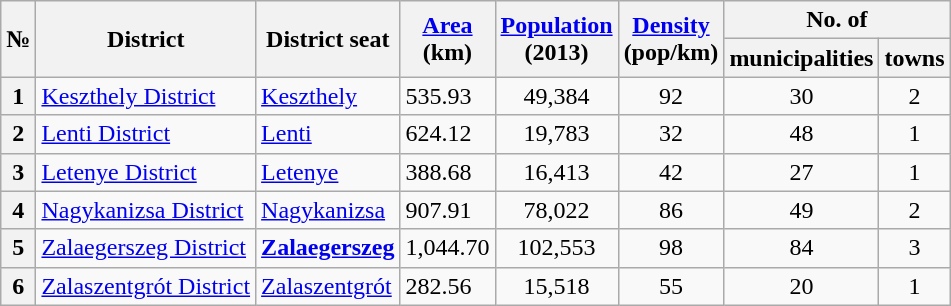<table class="wikitable sortable">
<tr>
<th rowspan=2>№</th>
<th rowspan=2>District</th>
<th rowspan=2>District seat</th>
<th rowspan=2><a href='#'>Area</a><br>(km)</th>
<th rowspan=2><a href='#'>Population</a><br>(2013)</th>
<th rowspan=2><a href='#'>Density</a><br>(pop/km)</th>
<th colspan=2>No. of</th>
</tr>
<tr>
<th>municipalities</th>
<th>towns</th>
</tr>
<tr>
<th>1</th>
<td><a href='#'>Keszthely District</a></td>
<td><a href='#'>Keszthely</a></td>
<td>535.93</td>
<td align="center">49,384</td>
<td align="center">92</td>
<td align="center">30</td>
<td align="center">2</td>
</tr>
<tr>
<th>2</th>
<td><a href='#'>Lenti District</a></td>
<td><a href='#'>Lenti</a></td>
<td>624.12</td>
<td align="center">19,783</td>
<td align="center">32</td>
<td align="center">48</td>
<td align="center">1</td>
</tr>
<tr>
<th>3</th>
<td><a href='#'>Letenye District</a></td>
<td><a href='#'>Letenye</a></td>
<td>388.68</td>
<td align="center">16,413</td>
<td align="center">42</td>
<td align="center">27</td>
<td align="center">1</td>
</tr>
<tr>
<th>4</th>
<td><a href='#'>Nagykanizsa District</a></td>
<td><a href='#'>Nagykanizsa</a></td>
<td>907.91</td>
<td align="center">78,022</td>
<td align="center">86</td>
<td align="center">49</td>
<td align="center">2</td>
</tr>
<tr>
<th>5</th>
<td><a href='#'>Zalaegerszeg District</a></td>
<td><strong><a href='#'>Zalaegerszeg</a></strong></td>
<td>1,044.70</td>
<td align="center">102,553</td>
<td align="center">98</td>
<td align="center">84</td>
<td align="center">3</td>
</tr>
<tr>
<th>6</th>
<td><a href='#'>Zalaszentgrót District</a></td>
<td><a href='#'>Zalaszentgrót</a></td>
<td>282.56</td>
<td align="center">15,518</td>
<td align="center">55</td>
<td align="center">20</td>
<td align="center">1</td>
</tr>
</table>
